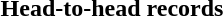<table class="toccolours collapsible collapsed" style="width:100%; background:inherit">
<tr>
<th>Head-to-head records</th>
</tr>
<tr>
<td><br></td>
</tr>
</table>
